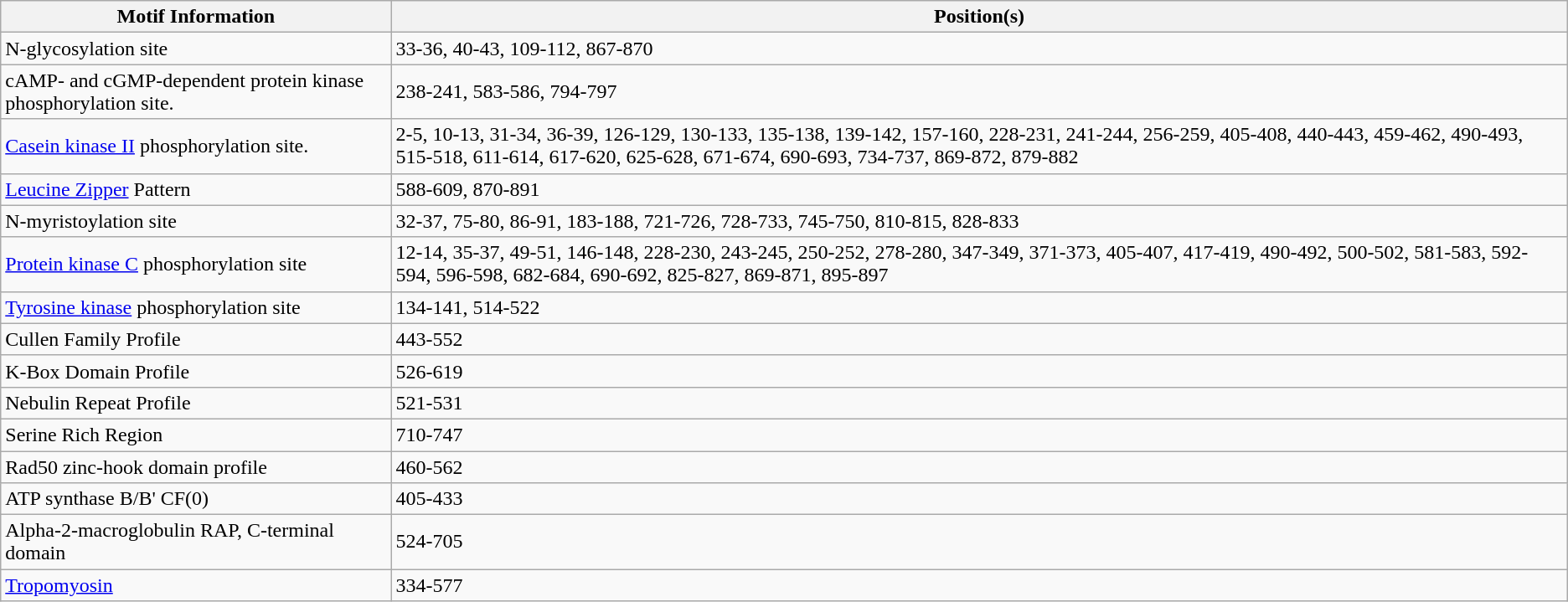<table class="wikitable">
<tr>
<th>Motif Information</th>
<th>Position(s)</th>
</tr>
<tr>
<td>N-glycosylation site</td>
<td>33-36, 40-43, 109-112, 867-870</td>
</tr>
<tr>
<td>cAMP- and cGMP-dependent protein kinase phosphorylation site.</td>
<td>238-241, 583-586, 794-797</td>
</tr>
<tr>
<td><a href='#'>Casein kinase II</a> phosphorylation site.</td>
<td>2-5, 10-13, 31-34, 36-39, 126-129,  130-133, 135-138, 139-142, 157-160, 228-231, 241-244, 256-259, 405-408,  440-443, 459-462, 490-493, 515-518, 611-614, 617-620, 625-628, 671-674,  690-693, 734-737, 869-872, 879-882</td>
</tr>
<tr>
<td><a href='#'>Leucine Zipper</a> Pattern</td>
<td>588-609, 870-891</td>
</tr>
<tr>
<td>N-myristoylation site</td>
<td>32-37, 75-80, 86-91, 183-188,  721-726, 728-733, 745-750, 810-815, 828-833</td>
</tr>
<tr>
<td><a href='#'>Protein kinase C</a> phosphorylation site</td>
<td>12-14, 35-37, 49-51, 146-148,  228-230, 243-245, 250-252, 278-280, 347-349, 371-373, 405-407, 417-419,  490-492, 500-502, 581-583, 592-594, 596-598, 682-684, 690-692, 825-827,  869-871, 895-897</td>
</tr>
<tr>
<td><a href='#'>Tyrosine kinase</a> phosphorylation site</td>
<td>134-141, 514-522</td>
</tr>
<tr>
<td>Cullen Family  Profile</td>
<td>443-552</td>
</tr>
<tr>
<td>K-Box  Domain Profile</td>
<td>526-619</td>
</tr>
<tr>
<td>Nebulin  Repeat Profile</td>
<td>521-531</td>
</tr>
<tr>
<td>Serine  Rich Region</td>
<td>710-747</td>
</tr>
<tr>
<td>Rad50 zinc-hook domain profile</td>
<td>460-562</td>
</tr>
<tr>
<td>ATP synthase B/B' CF(0)</td>
<td>405-433</td>
</tr>
<tr>
<td>Alpha-2-macroglobulin RAP, C-terminal domain</td>
<td>524-705</td>
</tr>
<tr>
<td><a href='#'>Tropomyosin</a></td>
<td>334-577</td>
</tr>
</table>
